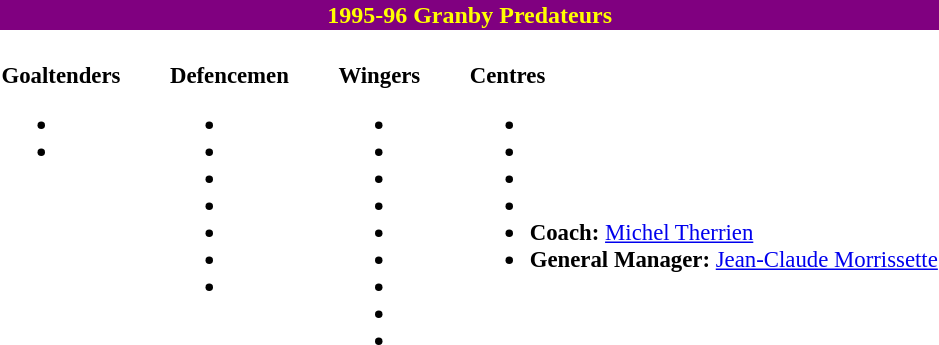<table class="toccolours" style="text-align: left;">
<tr>
<th colspan="7" style="background:purple;color:yellow;text-align:center;">1995-96 Granby Predateurs</th>
</tr>
<tr>
<td style="font-size:95%; vertical-align:top;"><br><strong>Goaltenders</strong><ul><li></li><li></li></ul></td>
<td style="width: 25px;"></td>
<td style="font-size:95%; vertical-align:top;"><br><strong>Defencemen</strong><ul><li></li><li></li><li></li><li></li><li></li><li></li><li></li></ul></td>
<td style="width: 25px;"></td>
<td style="font-size:95%; vertical-align:top;"><br><strong>Wingers</strong><ul><li></li><li></li><li></li><li></li><li></li><li></li><li></li><li></li><li></li></ul></td>
<td style="width: 25px;"></td>
<td style="font-size:95%; vertical-align:top;"><br><strong>Centres</strong><ul><li></li><li></li><li></li><li></li><li><strong>Coach:</strong> <a href='#'>Michel Therrien</a></li><li><strong>General Manager:</strong> <a href='#'>Jean-Claude Morrissette</a></li></ul></td>
</tr>
</table>
